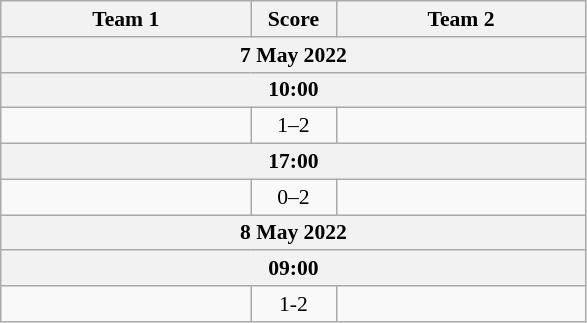<table class="wikitable" style="text-align: center; font-size:90% ">
<tr>
<th align="right" width="160">Team 1</th>
<th width="50">Score</th>
<th align="left" width="160">Team 2</th>
</tr>
<tr>
<th colspan=3>7 May 2022</th>
</tr>
<tr>
<th colspan=3>10:00</th>
</tr>
<tr>
<td align=right></td>
<td align=center>1–2</td>
<td align=left></td>
</tr>
<tr>
<th colspan=3>17:00</th>
</tr>
<tr>
<td align=right></td>
<td align=center>0–2</td>
<td align=left></td>
</tr>
<tr>
<th colspan=3>8 May 2022</th>
</tr>
<tr>
<th colspan=3>09:00</th>
</tr>
<tr>
<td align=right></td>
<td align=center>1-2</td>
<td align=left></td>
</tr>
</table>
